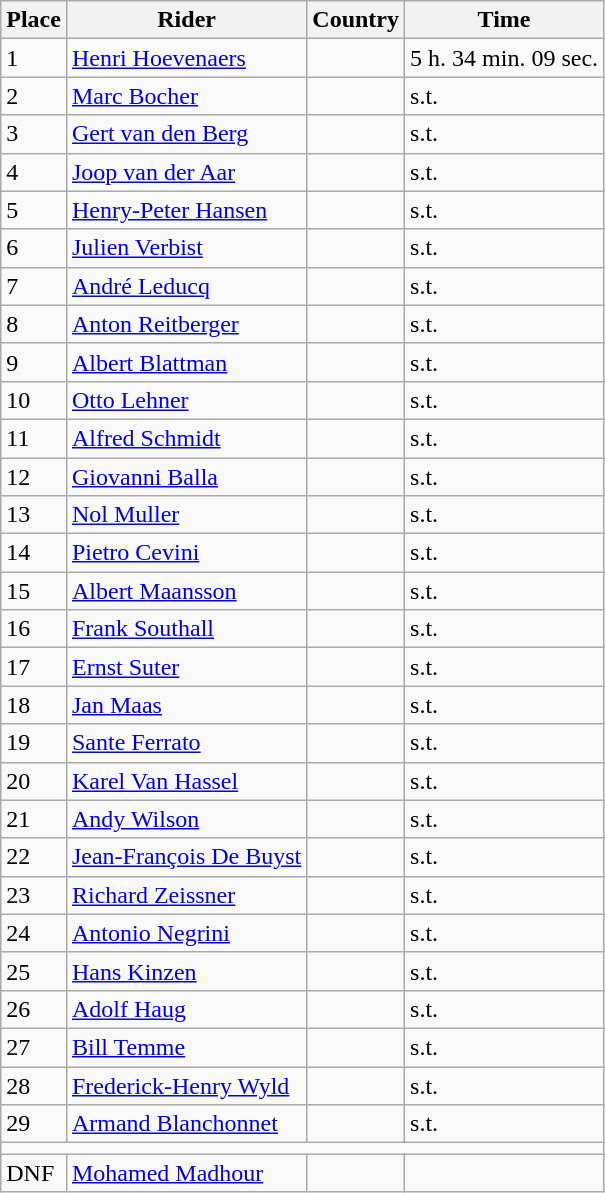<table class="wikitable">
<tr>
<th>Place</th>
<th>Rider</th>
<th>Country</th>
<th>Time</th>
</tr>
<tr>
<td>1</td>
<td><a href='#'>Henri Hoevenaers</a></td>
<td></td>
<td>5 h. 34 min. 09 sec.</td>
</tr>
<tr>
<td>2</td>
<td><a href='#'>Marc Bocher</a></td>
<td></td>
<td>s.t.</td>
</tr>
<tr>
<td>3</td>
<td><a href='#'>Gert van den Berg</a></td>
<td></td>
<td>s.t.</td>
</tr>
<tr>
<td>4</td>
<td><a href='#'>Joop van der Aar</a></td>
<td></td>
<td>s.t.</td>
</tr>
<tr>
<td>5</td>
<td><a href='#'>Henry-Peter Hansen</a></td>
<td></td>
<td>s.t.</td>
</tr>
<tr>
<td>6</td>
<td><a href='#'>Julien Verbist</a></td>
<td></td>
<td>s.t.</td>
</tr>
<tr>
<td>7</td>
<td><a href='#'>André Leducq</a></td>
<td></td>
<td>s.t.</td>
</tr>
<tr>
<td>8</td>
<td><a href='#'>Anton Reitberger</a></td>
<td></td>
<td>s.t.</td>
</tr>
<tr>
<td>9</td>
<td><a href='#'>Albert Blattman</a></td>
<td></td>
<td>s.t.</td>
</tr>
<tr>
<td>10</td>
<td><a href='#'>Otto Lehner</a></td>
<td></td>
<td>s.t.</td>
</tr>
<tr>
<td>11</td>
<td><a href='#'>Alfred Schmidt</a></td>
<td></td>
<td>s.t.</td>
</tr>
<tr>
<td>12</td>
<td><a href='#'>Giovanni Balla</a></td>
<td></td>
<td>s.t.</td>
</tr>
<tr>
<td>13</td>
<td><a href='#'>Nol Muller</a></td>
<td></td>
<td>s.t.</td>
</tr>
<tr>
<td>14</td>
<td><a href='#'>Pietro Cevini</a></td>
<td></td>
<td>s.t.</td>
</tr>
<tr>
<td>15</td>
<td><a href='#'>Albert Maansson</a></td>
<td></td>
<td>s.t.</td>
</tr>
<tr>
<td>16</td>
<td><a href='#'>Frank Southall</a></td>
<td></td>
<td>s.t.</td>
</tr>
<tr>
<td>17</td>
<td><a href='#'>Ernst Suter</a></td>
<td></td>
<td>s.t.</td>
</tr>
<tr>
<td>18</td>
<td><a href='#'>Jan Maas</a></td>
<td></td>
<td>s.t.</td>
</tr>
<tr>
<td>19</td>
<td><a href='#'>Sante Ferrato</a></td>
<td></td>
<td>s.t.</td>
</tr>
<tr>
<td>20</td>
<td><a href='#'>Karel Van Hassel</a></td>
<td></td>
<td>s.t.</td>
</tr>
<tr>
<td>21</td>
<td><a href='#'>Andy Wilson</a></td>
<td></td>
<td>s.t.</td>
</tr>
<tr>
<td>22</td>
<td><a href='#'>Jean-François De Buyst</a></td>
<td></td>
<td>s.t.</td>
</tr>
<tr>
<td>23</td>
<td><a href='#'>Richard Zeissner</a></td>
<td></td>
<td>s.t.</td>
</tr>
<tr>
<td>24</td>
<td><a href='#'>Antonio Negrini</a></td>
<td></td>
<td>s.t.</td>
</tr>
<tr>
<td>25</td>
<td><a href='#'>Hans Kinzen</a></td>
<td></td>
<td>s.t.</td>
</tr>
<tr>
<td>26</td>
<td><a href='#'>Adolf Haug</a></td>
<td></td>
<td>s.t.</td>
</tr>
<tr>
<td>27</td>
<td><a href='#'>Bill Temme</a></td>
<td></td>
<td>s.t.</td>
</tr>
<tr>
<td>28</td>
<td><a href='#'>Frederick-Henry Wyld</a></td>
<td></td>
<td>s.t.</td>
</tr>
<tr>
<td>29</td>
<td><a href='#'>Armand Blanchonnet</a></td>
<td></td>
<td>s.t.</td>
</tr>
<tr>
<td colspan=4></td>
</tr>
<tr>
<td>DNF</td>
<td><a href='#'>Mohamed Madhour</a></td>
<td></td>
<td></td>
</tr>
</table>
